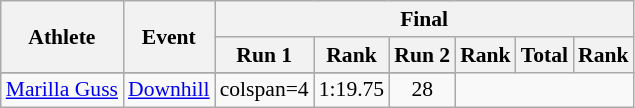<table class="wikitable" style="font-size:90%">
<tr>
<th rowspan="2">Athlete</th>
<th rowspan="2">Event</th>
<th colspan="6">Final</th>
</tr>
<tr>
<th>Run 1</th>
<th>Rank</th>
<th>Run 2</th>
<th>Rank</th>
<th>Total</th>
<th>Rank</th>
</tr>
<tr>
</tr>
<tr align="center">
<td align="left"><a href='#'>Marilla Guss</a></td>
<td align="left"><a href='#'>Downhill</a></td>
<td>colspan=4 </td>
<td>1:19.75</td>
<td>28</td>
</tr>
</table>
